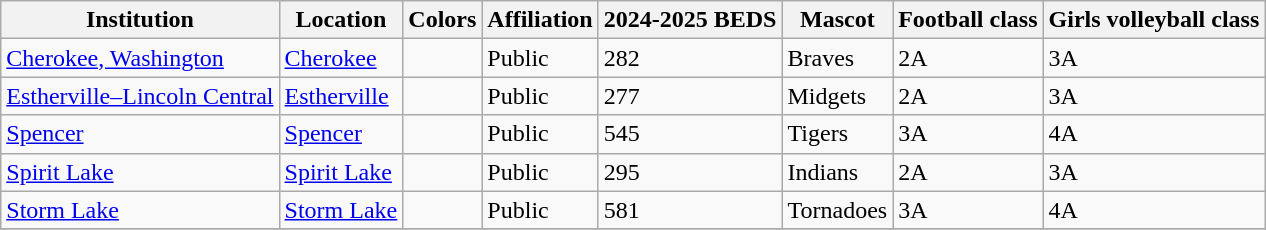<table class="wikitable">
<tr>
<th>Institution</th>
<th>Location</th>
<th>Colors</th>
<th>Affiliation</th>
<th>2024-2025 BEDS</th>
<th>Mascot</th>
<th>Football class</th>
<th>Girls volleyball class</th>
</tr>
<tr>
<td><a href='#'>Cherokee, Washington</a></td>
<td><a href='#'>Cherokee</a></td>
<td> </td>
<td>Public</td>
<td>282</td>
<td>Braves</td>
<td>2A</td>
<td>3A</td>
</tr>
<tr>
<td><a href='#'>Estherville–Lincoln Central</a></td>
<td><a href='#'>Estherville</a></td>
<td>  </td>
<td>Public</td>
<td>277</td>
<td>Midgets</td>
<td>2A</td>
<td>3A</td>
</tr>
<tr>
<td><a href='#'>Spencer</a></td>
<td><a href='#'>Spencer</a></td>
<td> </td>
<td>Public</td>
<td>545</td>
<td>Tigers</td>
<td>3A</td>
<td>4A</td>
</tr>
<tr>
<td><a href='#'>Spirit Lake</a></td>
<td><a href='#'>Spirit Lake</a></td>
<td> </td>
<td>Public</td>
<td>295</td>
<td>Indians</td>
<td>2A</td>
<td>3A</td>
</tr>
<tr>
<td><a href='#'>Storm Lake</a></td>
<td><a href='#'>Storm Lake</a></td>
<td> </td>
<td>Public</td>
<td>581</td>
<td>Tornadoes</td>
<td>3A</td>
<td>4A</td>
</tr>
<tr>
</tr>
</table>
